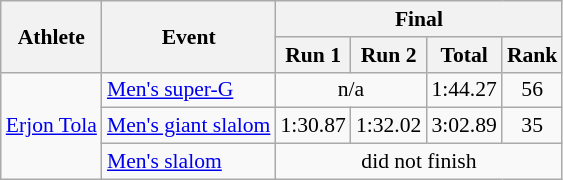<table class="wikitable" style="font-size:90%">
<tr>
<th rowspan="2">Athlete</th>
<th rowspan="2">Event</th>
<th colspan="4">Final</th>
</tr>
<tr>
<th>Run 1</th>
<th>Run 2</th>
<th>Total</th>
<th>Rank</th>
</tr>
<tr>
<td rowspan=3><a href='#'>Erjon Tola</a></td>
<td><a href='#'>Men's super-G</a></td>
<td align="center" colspan=2>n/a</td>
<td align="center">1:44.27</td>
<td align="center">56</td>
</tr>
<tr>
<td><a href='#'>Men's giant slalom</a></td>
<td align="center">1:30.87</td>
<td align="center">1:32.02</td>
<td align="center">3:02.89</td>
<td align="center">35</td>
</tr>
<tr>
<td><a href='#'>Men's slalom</a></td>
<td colspan=4 align="center">did not finish</td>
</tr>
</table>
